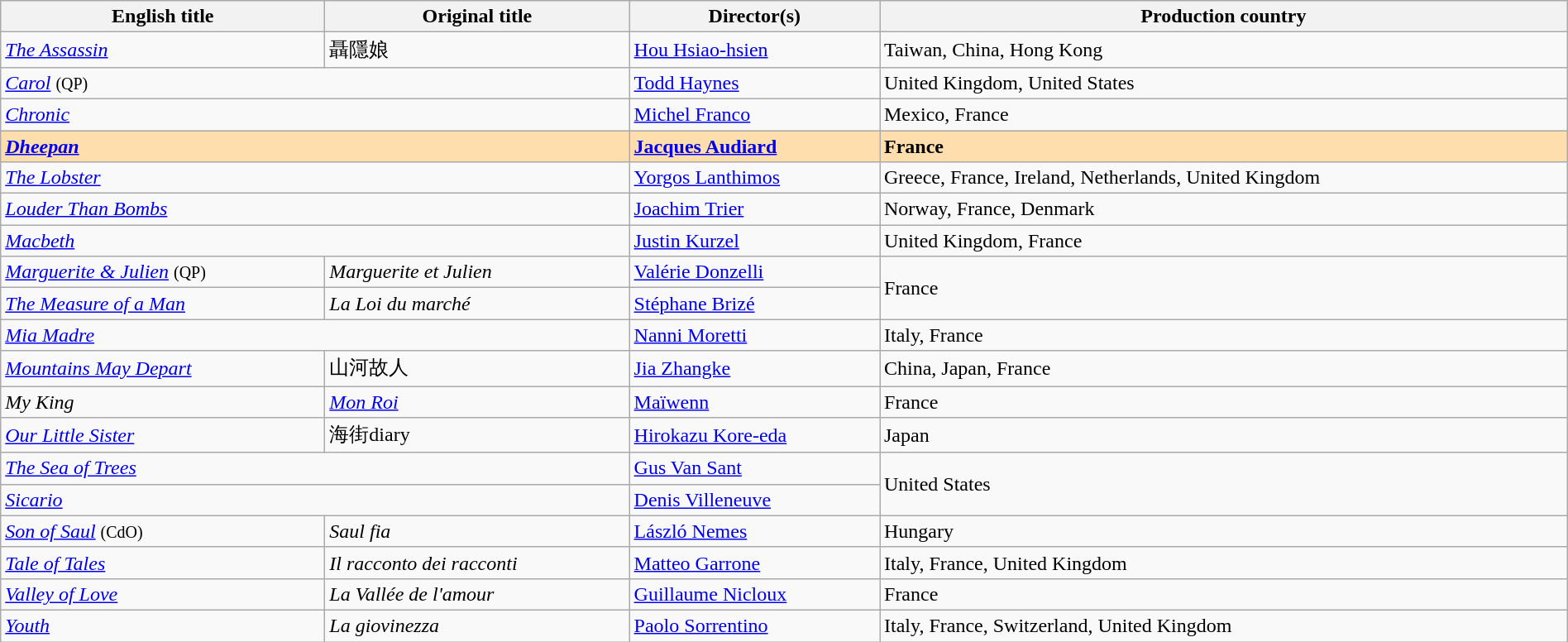<table class="wikitable" style="width:100%; margin-bottom:2px" cellpadding="5">
<tr>
<th scope="col">English title</th>
<th scope="col">Original title</th>
<th scope="col">Director(s)</th>
<th scope="col">Production country</th>
</tr>
<tr>
<td data-sort-value="Assassin"><em><a href='#'>The Assassin</a></em></td>
<td data-sort-value="Nie">聶隱娘</td>
<td><a href='#'>Hou Hsiao-hsien</a></td>
<td>Taiwan, China, Hong Kong</td>
</tr>
<tr>
<td colspan=2><em><a href='#'>Carol</a></em> <small>(QP)</small></td>
<td data-sort-value="Haynes"><a href='#'>Todd Haynes</a></td>
<td>United Kingdom, United States</td>
</tr>
<tr>
<td colspan=2><em><a href='#'>Chronic</a></em></td>
<td data-sort-value="Franco"><a href='#'>Michel Franco</a></td>
<td>Mexico, France</td>
</tr>
<tr style="background:#FFDEAD;">
<td colspan=2><strong><em><a href='#'>Dheepan</a></em></strong></td>
<td data-sort-value="Audiard"><strong><a href='#'>Jacques Audiard</a></strong></td>
<td><strong>France</strong></td>
</tr>
<tr>
<td colspan=2 data-sort-value="Lobster"><em><a href='#'>The Lobster</a></em></td>
<td data-sort-value="Lanthimos"><a href='#'>Yorgos Lanthimos</a></td>
<td>Greece, France, Ireland, Netherlands, United Kingdom</td>
</tr>
<tr>
<td colspan=2><em><a href='#'>Louder Than Bombs</a></em></td>
<td data-sort-value="Trier"><a href='#'>Joachim Trier</a></td>
<td>Norway, France, Denmark</td>
</tr>
<tr>
<td colspan=2><em><a href='#'>Macbeth</a></em></td>
<td data-sort-value="Kurzel"><a href='#'>Justin Kurzel</a></td>
<td>United Kingdom, France</td>
</tr>
<tr>
<td><em><a href='#'>Marguerite & Julien</a></em> <small>(QP)</small></td>
<td><em>Marguerite et Julien</em></td>
<td data-sort-value="Donzelli"><a href='#'>Valérie Donzelli</a></td>
<td rowspan="2">France</td>
</tr>
<tr>
<td data-sort-value="Measure"><em><a href='#'>The Measure of a Man</a></em></td>
<td data-sort-value="Loi"><em>La Loi du marché</em></td>
<td data-sort-value="Brizé"><a href='#'>Stéphane Brizé</a></td>
</tr>
<tr>
<td colspan=2><em><a href='#'>Mia Madre</a></em></td>
<td data-sort-value="Moretti"><a href='#'>Nanni Moretti</a></td>
<td>Italy, France</td>
</tr>
<tr>
<td><em><a href='#'>Mountains May Depart</a></em></td>
<td data-sort-value="Shan">山河故人</td>
<td data-sort-value="Zhangke"><a href='#'>Jia Zhangke</a></td>
<td>China, Japan, France</td>
</tr>
<tr>
<td><em>My King</em></td>
<td><em><a href='#'>Mon Roi</a></em></td>
<td><a href='#'>Maïwenn</a></td>
<td>France</td>
</tr>
<tr>
<td><em><a href='#'>Our Little Sister</a></em></td>
<td data-sort-value="Umimachi">海街diary</td>
<td data-sort-value="Koreeda"><a href='#'>Hirokazu Kore-eda</a></td>
<td>Japan</td>
</tr>
<tr>
<td colspan=2 data-sort-value="Sea"><em><a href='#'>The Sea of Trees</a></em></td>
<td data-sort-value="Sant"><a href='#'>Gus Van Sant</a></td>
<td rowspan="2">United States</td>
</tr>
<tr>
<td colspan=2><em><a href='#'>Sicario</a></em></td>
<td data-sort-value="Villeneuve"><a href='#'>Denis Villeneuve</a></td>
</tr>
<tr>
<td><em><a href='#'>Son of Saul</a></em> <small>(CdO)</small></td>
<td><em>Saul fia</em></td>
<td data-sort-value="Nemes"><a href='#'>László Nemes</a></td>
<td>Hungary</td>
</tr>
<tr>
<td><em><a href='#'>Tale of Tales</a></em></td>
<td data-sort-value="Racconto"><em>Il racconto dei racconti</em></td>
<td data-sort-value="Garrone"><a href='#'>Matteo Garrone</a></td>
<td>Italy, France, United Kingdom</td>
</tr>
<tr>
<td><em><a href='#'>Valley of Love</a></em></td>
<td data-sort-value="Vallee"><em>La Vallée de l'amour</em></td>
<td data-sort-value="Nicloux"><a href='#'>Guillaume Nicloux</a></td>
<td>France</td>
</tr>
<tr>
<td><em><a href='#'>Youth</a></em></td>
<td data-sort-value="Giovinezza"><em>La giovinezza</em></td>
<td data-sort-value="Sorrentino"><a href='#'>Paolo Sorrentino</a></td>
<td>Italy, France, Switzerland, United Kingdom</td>
</tr>
</table>
